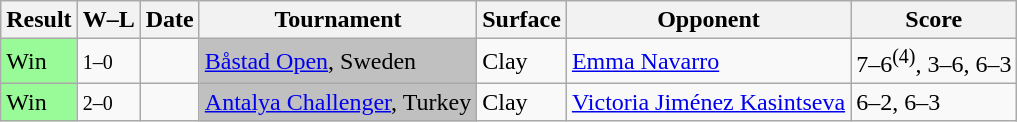<table class="sortable wikitable">
<tr>
<th>Result</th>
<th>W–L</th>
<th>Date</th>
<th>Tournament</th>
<th>Surface</th>
<th>Opponent</th>
<th class="unsortable">Score</th>
</tr>
<tr>
<td bgcolor=98FB98>Win</td>
<td><small>1–0</small></td>
<td><a href='#'></a></td>
<td bgcolor=silver><a href='#'>Båstad Open</a>, Sweden</td>
<td>Clay</td>
<td> <a href='#'>Emma Navarro</a></td>
<td>7–6<sup>(4)</sup>, 3–6, 6–3</td>
</tr>
<tr>
<td bgcolor=98FB98>Win</td>
<td><small>2–0</small></td>
<td><a href='#'></a></td>
<td bgcolor=silver><a href='#'>Antalya Challenger</a>, Turkey</td>
<td>Clay</td>
<td> <a href='#'>Victoria Jiménez Kasintseva</a></td>
<td>6–2, 6–3</td>
</tr>
</table>
